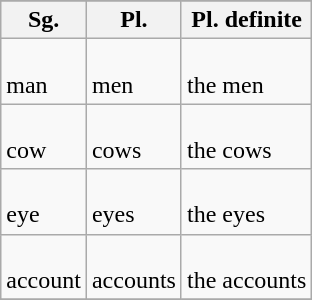<table class="wikitable floatright">
<tr>
</tr>
<tr>
<th>Sg.</th>
<th>Pl.</th>
<th>Pl. definite</th>
</tr>
<tr>
<td><br>man</td>
<td><br>men</td>
<td><br>the men</td>
</tr>
<tr>
<td><br>cow</td>
<td><br>cows</td>
<td><br>the cows</td>
</tr>
<tr>
<td><br>eye</td>
<td><br> eyes</td>
<td><br> the eyes</td>
</tr>
<tr>
<td><br>account</td>
<td><br> accounts</td>
<td><br> the accounts</td>
</tr>
<tr>
</tr>
</table>
